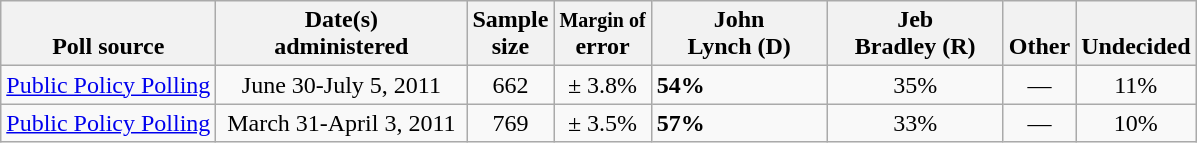<table class="wikitable">
<tr valign= bottom>
<th>Poll source</th>
<th style="width:160px;">Date(s)<br>administered</th>
<th class=small>Sample<br>size</th>
<th><small>Margin of</small><br>error</th>
<th style="width:110px;">John<br>Lynch (D)</th>
<th style="width:110px;">Jeb<br>Bradley (R)</th>
<th>Other</th>
<th>Undecided</th>
</tr>
<tr>
<td><a href='#'>Public Policy Polling</a></td>
<td align=center>June 30-July 5, 2011</td>
<td align=center>662</td>
<td align=center>± 3.8%</td>
<td><strong>54%</strong></td>
<td align=center>35%</td>
<td align=center>—</td>
<td align=center>11%</td>
</tr>
<tr>
<td><a href='#'>Public Policy Polling</a></td>
<td align=center>March 31-April 3, 2011</td>
<td align=center>769</td>
<td align=center>± 3.5%</td>
<td><strong>57%</strong></td>
<td align=center>33%</td>
<td align=center>—</td>
<td align=center>10%</td>
</tr>
</table>
